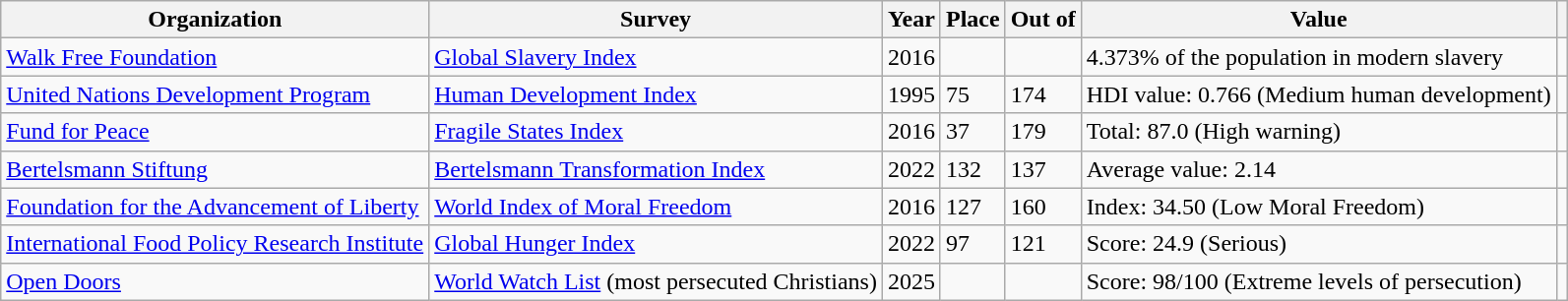<table class="wikitable sortable" style="text-align:left">
<tr>
<th>Organization</th>
<th>Survey</th>
<th>Year</th>
<th>Place</th>
<th>Out of</th>
<th>Value</th>
<th></th>
</tr>
<tr>
<td><a href='#'>Walk Free Foundation</a></td>
<td><a href='#'>Global Slavery Index</a></td>
<td>2016</td>
<td> </td>
<td></td>
<td>4.373% of the population in modern slavery</td>
<td></td>
</tr>
<tr>
<td><a href='#'>United Nations Development Program</a></td>
<td><a href='#'>Human Development Index</a></td>
<td>1995</td>
<td>75 </td>
<td>174</td>
<td>HDI value: 0.766 (Medium human development)</td>
<td></td>
</tr>
<tr>
<td><a href='#'>Fund for Peace</a></td>
<td><a href='#'>Fragile States Index</a></td>
<td>2016</td>
<td>37 </td>
<td>179</td>
<td>Total: 87.0 (High warning)</td>
<td></td>
</tr>
<tr>
<td><a href='#'>Bertelsmann Stiftung</a></td>
<td><a href='#'>Bertelsmann Transformation Index</a></td>
<td>2022</td>
<td>132</td>
<td>137</td>
<td>Average value: 2.14</td>
<td></td>
</tr>
<tr>
<td><a href='#'>Foundation for the Advancement of Liberty</a></td>
<td><a href='#'>World Index of Moral Freedom</a></td>
<td>2016</td>
<td>127</td>
<td>160</td>
<td>Index: 34.50 (Low Moral Freedom)</td>
<td></td>
</tr>
<tr>
<td><a href='#'>International Food Policy Research Institute</a></td>
<td><a href='#'>Global Hunger Index</a></td>
<td>2022</td>
<td>97</td>
<td>121</td>
<td>Score: 24.9 (Serious)</td>
<td></td>
</tr>
<tr>
<td><a href='#'>Open Doors</a></td>
<td><a href='#'>World Watch List</a> (most persecuted Christians)</td>
<td>2025</td>
<td> </td>
<td></td>
<td>Score: 98/100 (Extreme levels of persecution)</td>
<td></td>
</tr>
</table>
